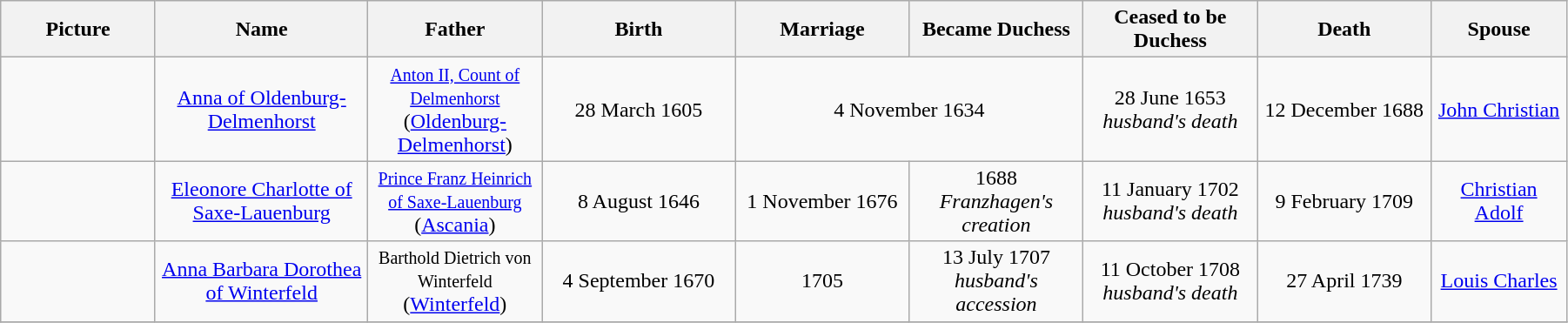<table width=95% class="wikitable">
<tr>
<th width = "8%">Picture</th>
<th width = "11%">Name</th>
<th width = "9%">Father</th>
<th width = "10%">Birth</th>
<th width = "9%">Marriage</th>
<th width = "9%">Became Duchess</th>
<th width = "9%">Ceased to be Duchess</th>
<th width = "9%">Death</th>
<th width = "7%">Spouse</th>
</tr>
<tr>
<td align="center"></td>
<td align="center"><a href='#'>Anna of Oldenburg-Delmenhorst</a><br></td>
<td align="center"><small><a href='#'>Anton II, Count of Delmenhorst</a></small><br>(<a href='#'>Oldenburg-Delmenhorst</a>)</td>
<td align="center">28 March 1605</td>
<td align="center" colspan="2">4 November 1634</td>
<td align="center">28 June 1653<br><em>husband's death</em></td>
<td align="center">12 December 1688</td>
<td align="center"><a href='#'>John Christian</a></td>
</tr>
<tr>
<td align="center"></td>
<td align="center"><a href='#'>Eleonore Charlotte of Saxe-Lauenburg</a><br></td>
<td align="center"><small><a href='#'>Prince Franz Heinrich of Saxe-Lauenburg</a></small><br>(<a href='#'>Ascania</a>)</td>
<td align="center">8 August 1646</td>
<td align="center">1 November 1676</td>
<td align="center">1688<br><em>Franzhagen's creation</em></td>
<td align="center">11 January 1702<br><em>husband's death</em></td>
<td align="center">9 February 1709</td>
<td align="center"><a href='#'>Christian Adolf</a></td>
</tr>
<tr>
<td align="center"></td>
<td align="center"><a href='#'>Anna Barbara Dorothea of Winterfeld</a></td>
<td align="center"><small>Barthold Dietrich von Winterfeld</small><br>(<a href='#'>Winterfeld</a>)</td>
<td align="center">4 September 1670</td>
<td align="center">1705</td>
<td align="center">13 July 1707<br><em>husband's accession</em></td>
<td align="center">11 October 1708<br><em>husband's death</em></td>
<td align="center">27 April 1739</td>
<td align="center"><a href='#'>Louis Charles</a></td>
</tr>
<tr>
</tr>
</table>
